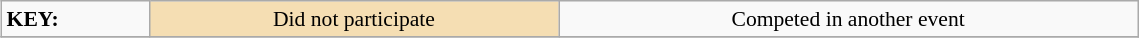<table class="wikitable" style="margin:0.5em; font-size:90%;position:relative;" width=60%>
<tr>
<td><strong>KEY:</strong></td>
<td bgcolor="wheat" align=center>Did not participate</td>
<td align=center>Competed in another event</td>
</tr>
<tr>
</tr>
</table>
